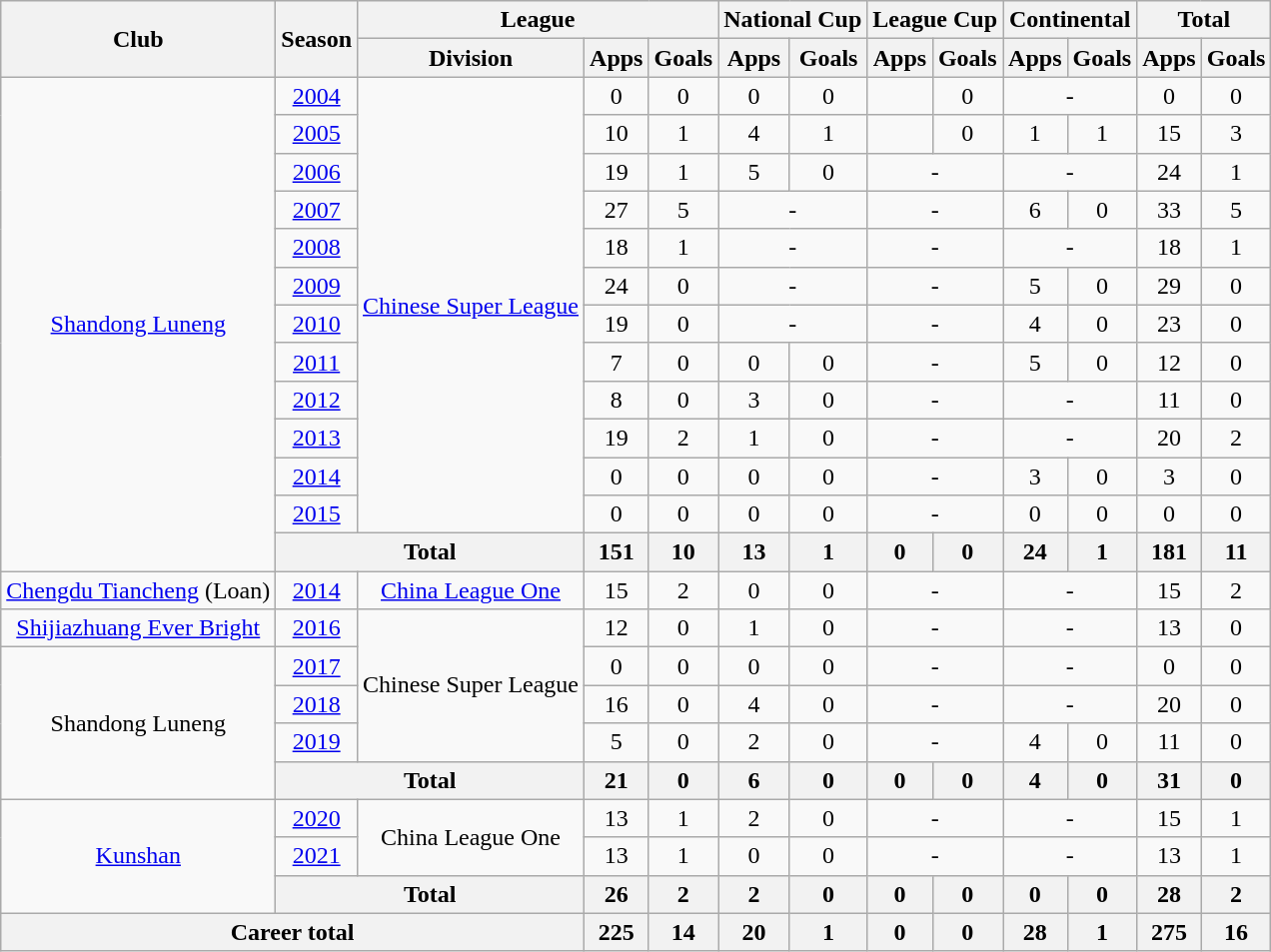<table class="wikitable" style="text-align: center">
<tr>
<th rowspan="2">Club</th>
<th rowspan="2">Season</th>
<th colspan="3">League</th>
<th colspan="2">National Cup</th>
<th colspan="2">League Cup</th>
<th colspan="2">Continental</th>
<th colspan="2">Total</th>
</tr>
<tr>
<th>Division</th>
<th>Apps</th>
<th>Goals</th>
<th>Apps</th>
<th>Goals</th>
<th>Apps</th>
<th>Goals</th>
<th>Apps</th>
<th>Goals</th>
<th>Apps</th>
<th>Goals</th>
</tr>
<tr>
<td rowspan=13><a href='#'>Shandong Luneng</a></td>
<td><a href='#'>2004</a></td>
<td rowspan=12><a href='#'>Chinese Super League</a></td>
<td>0</td>
<td>0</td>
<td>0</td>
<td>0</td>
<td></td>
<td>0</td>
<td colspan="2">-</td>
<td>0</td>
<td>0</td>
</tr>
<tr>
<td><a href='#'>2005</a></td>
<td>10</td>
<td>1</td>
<td>4</td>
<td>1</td>
<td></td>
<td>0</td>
<td>1</td>
<td>1</td>
<td>15</td>
<td>3</td>
</tr>
<tr>
<td><a href='#'>2006</a></td>
<td>19</td>
<td>1</td>
<td>5</td>
<td>0</td>
<td colspan="2">-</td>
<td colspan="2">-</td>
<td>24</td>
<td>1</td>
</tr>
<tr>
<td><a href='#'>2007</a></td>
<td>27</td>
<td>5</td>
<td colspan="2">-</td>
<td colspan="2">-</td>
<td>6</td>
<td>0</td>
<td>33</td>
<td>5</td>
</tr>
<tr>
<td><a href='#'>2008</a></td>
<td>18</td>
<td>1</td>
<td colspan="2">-</td>
<td colspan="2">-</td>
<td colspan="2">-</td>
<td>18</td>
<td>1</td>
</tr>
<tr>
<td><a href='#'>2009</a></td>
<td>24</td>
<td>0</td>
<td colspan="2">-</td>
<td colspan="2">-</td>
<td>5</td>
<td>0</td>
<td>29</td>
<td>0</td>
</tr>
<tr>
<td><a href='#'>2010</a></td>
<td>19</td>
<td>0</td>
<td colspan="2">-</td>
<td colspan="2">-</td>
<td>4</td>
<td>0</td>
<td>23</td>
<td>0</td>
</tr>
<tr>
<td><a href='#'>2011</a></td>
<td>7</td>
<td>0</td>
<td>0</td>
<td>0</td>
<td colspan="2">-</td>
<td>5</td>
<td>0</td>
<td>12</td>
<td>0</td>
</tr>
<tr>
<td><a href='#'>2012</a></td>
<td>8</td>
<td>0</td>
<td>3</td>
<td>0</td>
<td colspan="2">-</td>
<td colspan="2">-</td>
<td>11</td>
<td>0</td>
</tr>
<tr>
<td><a href='#'>2013</a></td>
<td>19</td>
<td>2</td>
<td>1</td>
<td>0</td>
<td colspan="2">-</td>
<td colspan="2">-</td>
<td>20</td>
<td>2</td>
</tr>
<tr>
<td><a href='#'>2014</a></td>
<td>0</td>
<td>0</td>
<td>0</td>
<td>0</td>
<td colspan="2">-</td>
<td>3</td>
<td>0</td>
<td>3</td>
<td>0</td>
</tr>
<tr>
<td><a href='#'>2015</a></td>
<td>0</td>
<td>0</td>
<td>0</td>
<td>0</td>
<td colspan="2">-</td>
<td>0</td>
<td>0</td>
<td>0</td>
<td>0</td>
</tr>
<tr>
<th colspan="2"><strong>Total</strong></th>
<th>151</th>
<th>10</th>
<th>13</th>
<th>1</th>
<th>0</th>
<th>0</th>
<th>24</th>
<th>1</th>
<th>181</th>
<th>11</th>
</tr>
<tr>
<td><a href='#'>Chengdu Tiancheng</a> (Loan)</td>
<td><a href='#'>2014</a></td>
<td><a href='#'>China League One</a></td>
<td>15</td>
<td>2</td>
<td>0</td>
<td>0</td>
<td colspan="2">-</td>
<td colspan="2">-</td>
<td>15</td>
<td>2</td>
</tr>
<tr>
<td><a href='#'>Shijiazhuang Ever Bright</a></td>
<td><a href='#'>2016</a></td>
<td rowspan=4>Chinese Super League</td>
<td>12</td>
<td>0</td>
<td>1</td>
<td>0</td>
<td colspan="2">-</td>
<td colspan="2">-</td>
<td>13</td>
<td>0</td>
</tr>
<tr>
<td rowspan="4">Shandong Luneng</td>
<td><a href='#'>2017</a></td>
<td>0</td>
<td>0</td>
<td>0</td>
<td>0</td>
<td colspan="2">-</td>
<td colspan="2">-</td>
<td>0</td>
<td>0</td>
</tr>
<tr>
<td><a href='#'>2018</a></td>
<td>16</td>
<td>0</td>
<td>4</td>
<td>0</td>
<td colspan="2">-</td>
<td colspan="2">-</td>
<td>20</td>
<td>0</td>
</tr>
<tr>
<td><a href='#'>2019</a></td>
<td>5</td>
<td>0</td>
<td>2</td>
<td>0</td>
<td colspan="2">-</td>
<td>4</td>
<td>0</td>
<td>11</td>
<td>0</td>
</tr>
<tr>
<th colspan="2"><strong>Total</strong></th>
<th>21</th>
<th>0</th>
<th>6</th>
<th>0</th>
<th>0</th>
<th>0</th>
<th>4</th>
<th>0</th>
<th>31</th>
<th>0</th>
</tr>
<tr>
<td rowspan=3><a href='#'>Kunshan</a></td>
<td><a href='#'>2020</a></td>
<td rowspan=2>China League One</td>
<td>13</td>
<td>1</td>
<td>2</td>
<td>0</td>
<td colspan="2">-</td>
<td colspan="2">-</td>
<td>15</td>
<td>1</td>
</tr>
<tr>
<td><a href='#'>2021</a></td>
<td>13</td>
<td>1</td>
<td>0</td>
<td>0</td>
<td colspan="2">-</td>
<td colspan="2">-</td>
<td>13</td>
<td>1</td>
</tr>
<tr>
<th colspan="2"><strong>Total</strong></th>
<th>26</th>
<th>2</th>
<th>2</th>
<th>0</th>
<th>0</th>
<th>0</th>
<th>0</th>
<th>0</th>
<th>28</th>
<th>2</th>
</tr>
<tr>
<th colspan=3>Career total</th>
<th>225</th>
<th>14</th>
<th>20</th>
<th>1</th>
<th>0</th>
<th>0</th>
<th>28</th>
<th>1</th>
<th>275</th>
<th>16</th>
</tr>
</table>
